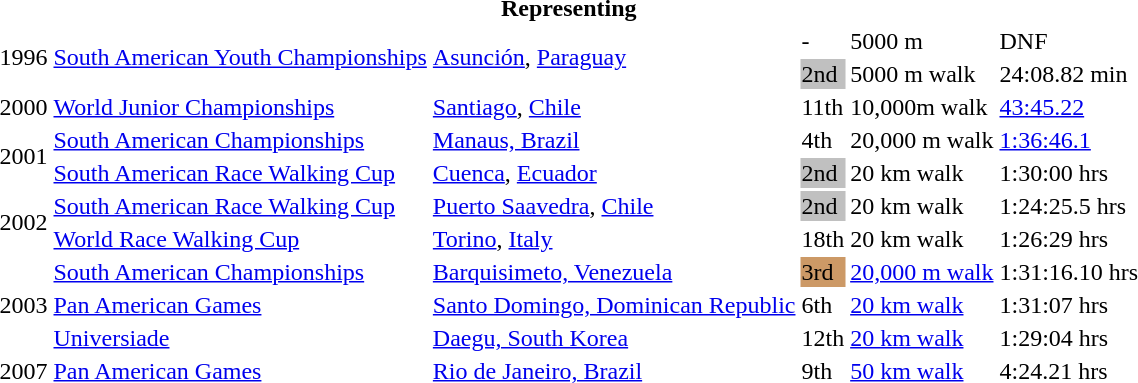<table>
<tr>
<th colspan="6">Representing </th>
</tr>
<tr>
<td rowspan=2>1996</td>
<td rowspan=2><a href='#'>South American Youth Championships</a></td>
<td rowspan=2><a href='#'>Asunción</a>, <a href='#'>Paraguay</a></td>
<td>-</td>
<td>5000 m</td>
<td>DNF</td>
</tr>
<tr>
<td bgcolor=silver>2nd</td>
<td>5000 m walk</td>
<td>24:08.82 min</td>
</tr>
<tr>
<td>2000</td>
<td><a href='#'>World Junior Championships</a></td>
<td><a href='#'>Santiago</a>, <a href='#'>Chile</a></td>
<td>11th</td>
<td>10,000m walk</td>
<td><a href='#'>43:45.22</a></td>
</tr>
<tr>
<td rowspan=2>2001</td>
<td><a href='#'>South American Championships</a></td>
<td><a href='#'>Manaus, Brazil</a></td>
<td>4th</td>
<td>20,000 m walk</td>
<td><a href='#'>1:36:46.1</a></td>
</tr>
<tr>
<td><a href='#'>South American Race Walking Cup</a></td>
<td><a href='#'>Cuenca</a>, <a href='#'>Ecuador</a></td>
<td bgcolor=silver>2nd</td>
<td>20 km walk</td>
<td>1:30:00 hrs</td>
</tr>
<tr>
<td rowspan=2>2002</td>
<td><a href='#'>South American Race Walking Cup</a></td>
<td><a href='#'>Puerto Saavedra</a>, <a href='#'>Chile</a></td>
<td bgcolor=silver>2nd</td>
<td>20 km walk</td>
<td>1:24:25.5 hrs</td>
</tr>
<tr>
<td><a href='#'>World Race Walking Cup</a></td>
<td><a href='#'>Torino</a>, <a href='#'>Italy</a></td>
<td>18th</td>
<td>20 km walk</td>
<td>1:26:29 hrs</td>
</tr>
<tr>
<td rowspan=3>2003</td>
<td><a href='#'>South American Championships</a></td>
<td><a href='#'>Barquisimeto, Venezuela</a></td>
<td bgcolor=cc9966>3rd</td>
<td><a href='#'>20,000 m walk</a></td>
<td>1:31:16.10 hrs</td>
</tr>
<tr>
<td><a href='#'>Pan American Games</a></td>
<td><a href='#'>Santo Domingo, Dominican Republic</a></td>
<td>6th</td>
<td><a href='#'>20 km walk</a></td>
<td>1:31:07 hrs</td>
</tr>
<tr>
<td><a href='#'>Universiade</a></td>
<td><a href='#'>Daegu, South Korea</a></td>
<td>12th</td>
<td><a href='#'>20 km walk</a></td>
<td>1:29:04 hrs</td>
</tr>
<tr>
<td>2007</td>
<td><a href='#'>Pan American Games</a></td>
<td><a href='#'>Rio de Janeiro, Brazil</a></td>
<td>9th</td>
<td><a href='#'>50 km walk</a></td>
<td>4:24.21 hrs</td>
</tr>
</table>
